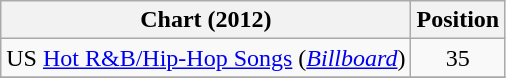<table class="wikitable">
<tr>
<th scope="col">Chart (2012)</th>
<th scope="col">Position</th>
</tr>
<tr>
<td>US <a href='#'>Hot R&B/Hip-Hop Songs</a> (<em><a href='#'>Billboard</a></em>)</td>
<td style="text-align:center;">35</td>
</tr>
<tr>
</tr>
</table>
